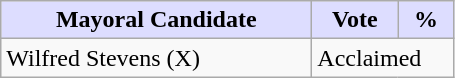<table class="wikitable">
<tr>
<th style="background:#ddf; width:200px;">Mayoral Candidate</th>
<th style="background:#ddf; width:50px;">Vote</th>
<th style="background:#ddf; width:30px;">%</th>
</tr>
<tr>
<td>Wilfred Stevens (X)</td>
<td colspan="2">Acclaimed</td>
</tr>
</table>
